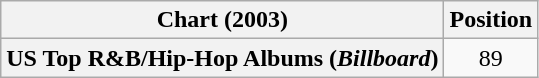<table class="wikitable plainrowheaders" style="text-align:center">
<tr>
<th scope="col">Chart (2003)</th>
<th scope="col">Position</th>
</tr>
<tr>
<th scope="row">US Top R&B/Hip-Hop Albums (<em>Billboard</em>)</th>
<td>89</td>
</tr>
</table>
